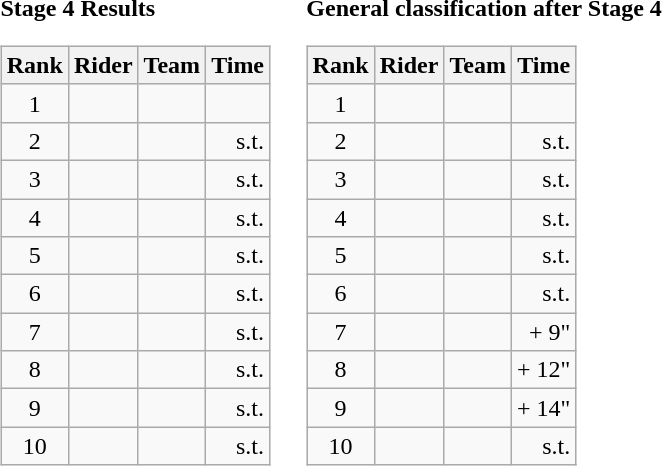<table>
<tr>
<td><strong>Stage 4 Results</strong><br><table class="wikitable">
<tr>
<th scope="col">Rank</th>
<th scope="col">Rider</th>
<th scope="col">Team</th>
<th scope="col">Time</th>
</tr>
<tr>
<td style="text-align:center;">1</td>
<td> </td>
<td></td>
<td style="text-align:right;"></td>
</tr>
<tr>
<td style="text-align:center;">2</td>
<td></td>
<td></td>
<td style="text-align:right;">s.t.</td>
</tr>
<tr>
<td style="text-align:center;">3</td>
<td></td>
<td></td>
<td style="text-align:right;">s.t.</td>
</tr>
<tr>
<td style="text-align:center;">4</td>
<td></td>
<td></td>
<td style="text-align:right;">s.t.</td>
</tr>
<tr>
<td style="text-align:center;">5</td>
<td></td>
<td></td>
<td style="text-align:right;">s.t.</td>
</tr>
<tr>
<td style="text-align:center;">6</td>
<td></td>
<td></td>
<td style="text-align:right;">s.t.</td>
</tr>
<tr>
<td style="text-align:center;">7</td>
<td></td>
<td></td>
<td style="text-align:right;">s.t.</td>
</tr>
<tr>
<td style="text-align:center;">8</td>
<td></td>
<td></td>
<td style="text-align:right;">s.t.</td>
</tr>
<tr>
<td style="text-align:center;">9</td>
<td></td>
<td></td>
<td style="text-align:right;">s.t.</td>
</tr>
<tr>
<td style="text-align:center;">10</td>
<td></td>
<td></td>
<td style="text-align:right;">s.t.</td>
</tr>
</table>
</td>
<td></td>
<td><strong>General classification after Stage 4</strong><br><table class="wikitable">
<tr>
<th scope="col">Rank</th>
<th scope="col">Rider</th>
<th scope="col">Team</th>
<th scope="col">Time</th>
</tr>
<tr>
<td style="text-align:center;">1</td>
<td> </td>
<td></td>
<td style="text-align:right;"></td>
</tr>
<tr>
<td style="text-align:center;">2</td>
<td></td>
<td></td>
<td style="text-align:right;">s.t.</td>
</tr>
<tr>
<td style="text-align:center;">3</td>
<td></td>
<td></td>
<td style="text-align:right;">s.t.</td>
</tr>
<tr>
<td style="text-align:center;">4</td>
<td></td>
<td></td>
<td style="text-align:right;">s.t.</td>
</tr>
<tr>
<td style="text-align:center;">5</td>
<td></td>
<td></td>
<td style="text-align:right;">s.t.</td>
</tr>
<tr>
<td style="text-align:center;">6</td>
<td></td>
<td></td>
<td style="text-align:right;">s.t.</td>
</tr>
<tr>
<td style="text-align:center;">7</td>
<td></td>
<td></td>
<td style="text-align:right;">+ 9"</td>
</tr>
<tr>
<td style="text-align:center;">8</td>
<td></td>
<td></td>
<td style="text-align:right;">+ 12"</td>
</tr>
<tr>
<td style="text-align:center;">9</td>
<td></td>
<td></td>
<td style="text-align:right;">+ 14"</td>
</tr>
<tr>
<td style="text-align:center;">10</td>
<td></td>
<td></td>
<td style="text-align:right;">s.t.</td>
</tr>
</table>
</td>
</tr>
</table>
